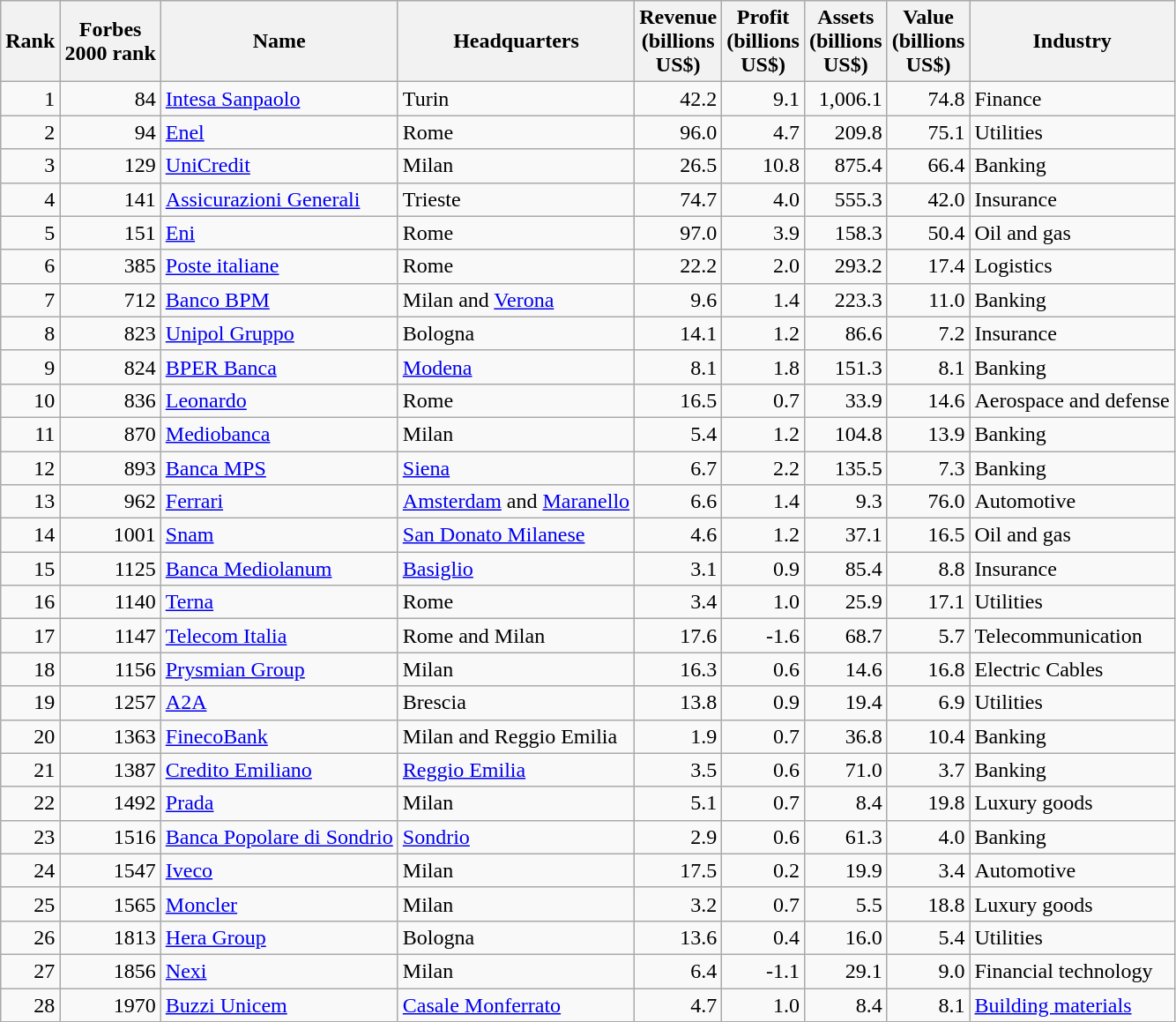<table class="wikitable sortable" style="text-align:right;">
<tr>
<th align="center">Rank</th>
<th align="center">Forbes <br>2000 rank</th>
<th align="center">Name</th>
<th align="center">Headquarters</th>
<th align="center">Revenue<br>(billions <br>US$)</th>
<th align="center">Profit<br>(billions <br>US$)</th>
<th align="center">Assets<br>(billions <br>US$)</th>
<th align="center">Value<br>(billions <br>US$)</th>
<th align="center">Industry</th>
</tr>
<tr>
<td>1</td>
<td>84</td>
<td align="left"><a href='#'>Intesa Sanpaolo</a></td>
<td align="left">Turin</td>
<td>42.2</td>
<td>9.1</td>
<td>1,006.1</td>
<td>74.8</td>
<td align="left">Finance</td>
</tr>
<tr>
<td>2</td>
<td>94</td>
<td align="left"><a href='#'>Enel</a></td>
<td align="left">Rome</td>
<td>96.0</td>
<td>4.7</td>
<td>209.8</td>
<td>75.1</td>
<td align="left">Utilities</td>
</tr>
<tr>
<td>3</td>
<td>129</td>
<td align="left"><a href='#'>UniCredit</a></td>
<td align="left">Milan</td>
<td>26.5</td>
<td>10.8</td>
<td>875.4</td>
<td>66.4</td>
<td align="left">Banking</td>
</tr>
<tr>
<td>4</td>
<td>141</td>
<td align="left"><a href='#'>Assicurazioni Generali</a></td>
<td align="left">Trieste</td>
<td>74.7</td>
<td>4.0</td>
<td>555.3</td>
<td>42.0</td>
<td align="left">Insurance</td>
</tr>
<tr>
<td>5</td>
<td>151</td>
<td align="left"><a href='#'>Eni</a></td>
<td align="left">Rome</td>
<td>97.0</td>
<td>3.9</td>
<td>158.3</td>
<td>50.4</td>
<td align="left">Oil and gas</td>
</tr>
<tr>
<td>6</td>
<td>385</td>
<td align="left"><a href='#'>Poste italiane</a></td>
<td align="left">Rome</td>
<td>22.2</td>
<td>2.0</td>
<td>293.2</td>
<td>17.4</td>
<td align="left">Logistics</td>
</tr>
<tr>
<td>7</td>
<td>712</td>
<td align="left"><a href='#'>Banco BPM</a></td>
<td align="left">Milan and <a href='#'>Verona</a></td>
<td>9.6</td>
<td>1.4</td>
<td>223.3</td>
<td>11.0</td>
<td align="left">Banking</td>
</tr>
<tr>
<td>8</td>
<td>823</td>
<td align="left"><a href='#'>Unipol Gruppo</a></td>
<td align="left">Bologna</td>
<td>14.1</td>
<td>1.2</td>
<td>86.6</td>
<td>7.2</td>
<td align="left">Insurance</td>
</tr>
<tr>
<td>9</td>
<td>824</td>
<td align="left"><a href='#'>BPER Banca</a></td>
<td align="left"><a href='#'>Modena</a></td>
<td>8.1</td>
<td>1.8</td>
<td>151.3</td>
<td>8.1</td>
<td align="left">Banking</td>
</tr>
<tr>
<td>10</td>
<td>836</td>
<td align="left"><a href='#'>Leonardo</a></td>
<td align="left">Rome</td>
<td>16.5</td>
<td>0.7</td>
<td>33.9</td>
<td>14.6</td>
<td align="left">Aerospace and defense</td>
</tr>
<tr>
<td>11</td>
<td>870</td>
<td align="left"><a href='#'>Mediobanca</a></td>
<td align="left">Milan</td>
<td>5.4</td>
<td>1.2</td>
<td>104.8</td>
<td>13.9</td>
<td align="left">Banking</td>
</tr>
<tr>
<td>12</td>
<td>893</td>
<td align="left"><a href='#'>Banca MPS</a></td>
<td align="left"><a href='#'>Siena</a></td>
<td>6.7</td>
<td>2.2</td>
<td>135.5</td>
<td>7.3</td>
<td align="left">Banking</td>
</tr>
<tr>
<td>13</td>
<td>962</td>
<td align="left"><a href='#'>Ferrari</a></td>
<td align="left"><a href='#'>Amsterdam</a> and <a href='#'>Maranello</a></td>
<td>6.6</td>
<td>1.4</td>
<td>9.3</td>
<td>76.0</td>
<td align="left">Automotive</td>
</tr>
<tr>
<td>14</td>
<td>1001</td>
<td align="left"><a href='#'>Snam</a></td>
<td align="left"><a href='#'>San Donato Milanese</a></td>
<td>4.6</td>
<td>1.2</td>
<td>37.1</td>
<td>16.5</td>
<td align="left">Oil and gas</td>
</tr>
<tr>
<td>15</td>
<td>1125</td>
<td align="left"><a href='#'>Banca Mediolanum</a></td>
<td align="left"><a href='#'>Basiglio</a></td>
<td>3.1</td>
<td>0.9</td>
<td>85.4</td>
<td>8.8</td>
<td align="left">Insurance</td>
</tr>
<tr>
<td>16</td>
<td>1140</td>
<td align="left"><a href='#'>Terna</a></td>
<td align="left">Rome</td>
<td>3.4</td>
<td>1.0</td>
<td>25.9</td>
<td>17.1</td>
<td align="left">Utilities</td>
</tr>
<tr>
<td>17</td>
<td>1147</td>
<td align="left"><a href='#'>Telecom Italia</a></td>
<td align="left">Rome and Milan</td>
<td>17.6</td>
<td>-1.6</td>
<td>68.7</td>
<td>5.7</td>
<td align="left">Telecommunication</td>
</tr>
<tr>
<td>18</td>
<td>1156</td>
<td align="left"><a href='#'>Prysmian Group</a></td>
<td align="left">Milan</td>
<td>16.3</td>
<td>0.6</td>
<td>14.6</td>
<td>16.8</td>
<td align="left">Electric Cables</td>
</tr>
<tr>
<td>19</td>
<td>1257</td>
<td align="left"><a href='#'>A2A</a></td>
<td align="left">Brescia</td>
<td>13.8</td>
<td>0.9</td>
<td>19.4</td>
<td>6.9</td>
<td align="left">Utilities</td>
</tr>
<tr>
<td>20</td>
<td>1363</td>
<td align="left"><a href='#'>FinecoBank</a></td>
<td align="left">Milan and Reggio Emilia</td>
<td>1.9</td>
<td>0.7</td>
<td>36.8</td>
<td>10.4</td>
<td align="left">Banking</td>
</tr>
<tr>
<td>21</td>
<td>1387</td>
<td align="left"><a href='#'>Credito Emiliano</a></td>
<td align="left"><a href='#'>Reggio Emilia</a></td>
<td>3.5</td>
<td>0.6</td>
<td>71.0</td>
<td>3.7</td>
<td align="left">Banking</td>
</tr>
<tr>
<td>22</td>
<td>1492</td>
<td align="left"><a href='#'>Prada</a></td>
<td align="left">Milan</td>
<td>5.1</td>
<td>0.7</td>
<td>8.4</td>
<td>19.8</td>
<td align="left">Luxury goods</td>
</tr>
<tr>
<td>23</td>
<td>1516</td>
<td align="left"><a href='#'>Banca Popolare di Sondrio</a></td>
<td align="left"><a href='#'>Sondrio</a></td>
<td>2.9</td>
<td>0.6</td>
<td>61.3</td>
<td>4.0</td>
<td align="left">Banking</td>
</tr>
<tr>
<td>24</td>
<td>1547</td>
<td align="left"><a href='#'>Iveco</a></td>
<td align="left">Milan</td>
<td>17.5</td>
<td>0.2</td>
<td>19.9</td>
<td>3.4</td>
<td align="left">Automotive</td>
</tr>
<tr>
<td>25</td>
<td>1565</td>
<td align="left"><a href='#'>Moncler</a></td>
<td align="left">Milan</td>
<td>3.2</td>
<td>0.7</td>
<td>5.5</td>
<td>18.8</td>
<td align="left">Luxury goods</td>
</tr>
<tr>
<td>26</td>
<td>1813</td>
<td align="left"><a href='#'>Hera Group</a></td>
<td align="left">Bologna</td>
<td>13.6</td>
<td>0.4</td>
<td>16.0</td>
<td>5.4</td>
<td align="left">Utilities</td>
</tr>
<tr>
<td>27</td>
<td>1856</td>
<td align="left"><a href='#'>Nexi</a></td>
<td align="left">Milan</td>
<td>6.4</td>
<td>-1.1</td>
<td>29.1</td>
<td>9.0</td>
<td align="left">Financial technology</td>
</tr>
<tr>
<td>28</td>
<td>1970</td>
<td align="left"><a href='#'>Buzzi Unicem</a></td>
<td align="left"><a href='#'>Casale Monferrato</a></td>
<td>4.7</td>
<td>1.0</td>
<td>8.4</td>
<td>8.1</td>
<td align="left"><a href='#'>Building materials</a></td>
</tr>
</table>
